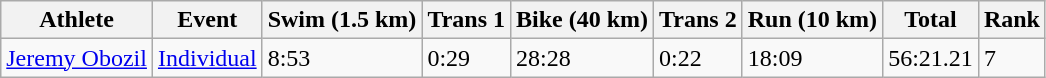<table class="wikitable" border="1">
<tr>
<th>Athlete</th>
<th>Event</th>
<th>Swim (1.5 km)</th>
<th>Trans 1</th>
<th>Bike (40 km)</th>
<th>Trans 2</th>
<th>Run (10 km)</th>
<th>Total</th>
<th>Rank</th>
</tr>
<tr>
<td><a href='#'>Jeremy Obozil</a></td>
<td><a href='#'>Individual</a></td>
<td>8:53</td>
<td>0:29</td>
<td>28:28</td>
<td>0:22</td>
<td>18:09</td>
<td>56:21.21</td>
<td>7</td>
</tr>
</table>
